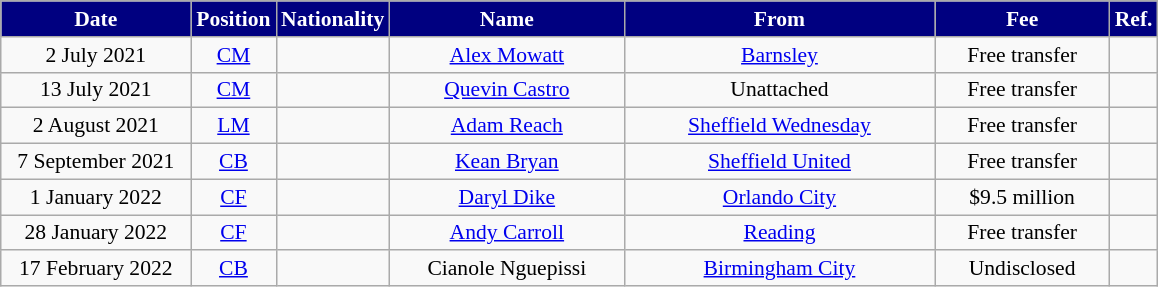<table class="wikitable"  style="text-align:center; font-size:90%; ">
<tr>
<th style="background:#000080; color:white; width:120px;">Date</th>
<th style="background:#000080; color:white; width:50px;">Position</th>
<th style="background:#000080; color:white; width:50px;">Nationality</th>
<th style="background:#000080; color:white; width:150px;">Name</th>
<th style="background:#000080; color:white; width:200px;">From</th>
<th style="background:#000080; color:white; width:110px;">Fee</th>
<th style="background:#000080; color:white; width:25px;">Ref.</th>
</tr>
<tr>
<td>2 July 2021</td>
<td><a href='#'>CM</a></td>
<td></td>
<td><a href='#'>Alex Mowatt</a></td>
<td> <a href='#'>Barnsley</a></td>
<td>Free transfer</td>
<td></td>
</tr>
<tr>
<td>13 July 2021</td>
<td><a href='#'>CM</a></td>
<td></td>
<td><a href='#'>Quevin Castro</a></td>
<td>Unattached</td>
<td>Free transfer</td>
<td></td>
</tr>
<tr>
<td>2 August 2021</td>
<td><a href='#'>LM</a></td>
<td></td>
<td><a href='#'>Adam Reach</a></td>
<td> <a href='#'>Sheffield Wednesday</a></td>
<td>Free transfer</td>
<td></td>
</tr>
<tr>
<td>7 September 2021</td>
<td><a href='#'>CB</a></td>
<td></td>
<td><a href='#'>Kean Bryan</a></td>
<td> <a href='#'>Sheffield United</a></td>
<td>Free transfer</td>
<td></td>
</tr>
<tr>
<td>1 January 2022</td>
<td><a href='#'>CF</a></td>
<td></td>
<td><a href='#'>Daryl Dike</a></td>
<td> <a href='#'>Orlando City</a></td>
<td>$9.5 million</td>
<td></td>
</tr>
<tr>
<td>28 January 2022</td>
<td><a href='#'>CF</a></td>
<td></td>
<td><a href='#'>Andy Carroll</a></td>
<td> <a href='#'>Reading</a></td>
<td>Free transfer</td>
<td></td>
</tr>
<tr>
<td>17 February 2022</td>
<td><a href='#'>CB</a></td>
<td></td>
<td>Cianole Nguepissi</td>
<td> <a href='#'>Birmingham City</a></td>
<td>Undisclosed</td>
<td></td>
</tr>
</table>
